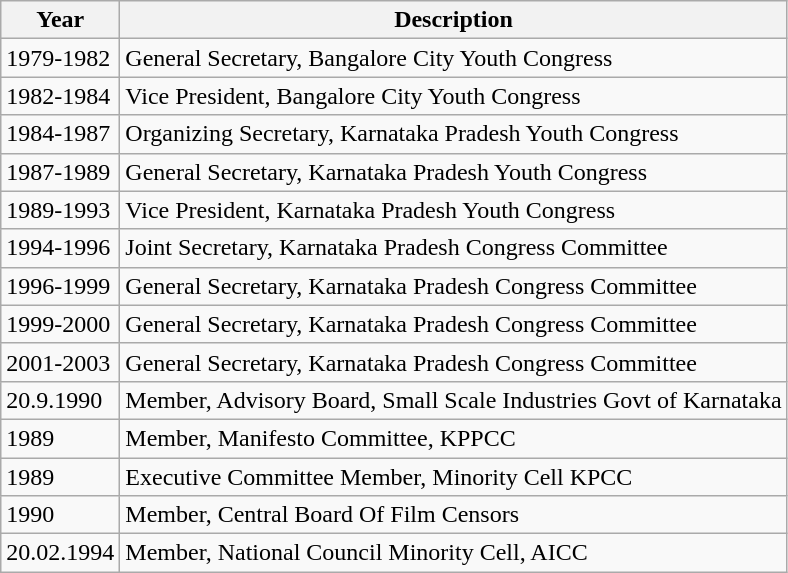<table class="wikitable">
<tr>
<th>Year</th>
<th>Description</th>
</tr>
<tr>
<td>1979-1982</td>
<td>General Secretary, Bangalore City Youth Congress</td>
</tr>
<tr>
<td>1982-1984</td>
<td>Vice President, Bangalore City Youth Congress</td>
</tr>
<tr>
<td>1984-1987</td>
<td>Organizing Secretary, Karnataka Pradesh Youth Congress</td>
</tr>
<tr>
<td>1987-1989</td>
<td>General Secretary, Karnataka Pradesh Youth Congress</td>
</tr>
<tr>
<td>1989-1993</td>
<td>Vice President, Karnataka Pradesh Youth Congress</td>
</tr>
<tr>
<td>1994-1996</td>
<td>Joint Secretary, Karnataka Pradesh Congress Committee</td>
</tr>
<tr>
<td>1996-1999</td>
<td>General Secretary, Karnataka Pradesh Congress Committee</td>
</tr>
<tr>
<td>1999-2000</td>
<td>General Secretary, Karnataka Pradesh Congress Committee</td>
</tr>
<tr>
<td>2001-2003</td>
<td>General Secretary, Karnataka Pradesh Congress Committee</td>
</tr>
<tr>
<td>20.9.1990</td>
<td>Member, Advisory Board, Small Scale Industries Govt of Karnataka</td>
</tr>
<tr>
<td>1989</td>
<td>Member, Manifesto Committee, KPPCC</td>
</tr>
<tr>
<td>1989</td>
<td>Executive Committee Member, Minority Cell KPCC</td>
</tr>
<tr>
<td>1990</td>
<td>Member, Central Board Of Film Censors</td>
</tr>
<tr>
<td>20.02.1994</td>
<td>Member, National Council Minority Cell, AICC</td>
</tr>
</table>
